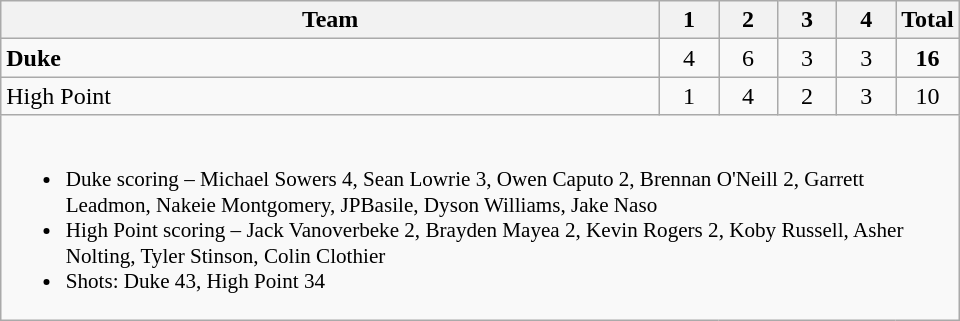<table class="wikitable" style="text-align:center; max-width:40em">
<tr>
<th>Team</th>
<th style="width:2em">1</th>
<th style="width:2em">2</th>
<th style="width:2em">3</th>
<th style="width:2em">4</th>
<th style="width:2em">Total</th>
</tr>
<tr>
<td style="text-align:left"><strong>Duke</strong></td>
<td>4</td>
<td>6</td>
<td>3</td>
<td>3</td>
<td><strong>16</strong></td>
</tr>
<tr>
<td style="text-align:left">High Point</td>
<td>1</td>
<td>4</td>
<td>2</td>
<td>3</td>
<td>10</td>
</tr>
<tr>
<td colspan=6 style="text-align:left; font-size:88%;"><br><ul><li>Duke scoring – Michael Sowers 4, Sean Lowrie 3, Owen Caputo 2, Brennan O'Neill 2, Garrett Leadmon, Nakeie Montgomery, JPBasile, Dyson Williams, Jake Naso</li><li>High Point scoring – Jack Vanoverbeke 2, Brayden Mayea 2, Kevin Rogers 2, Koby Russell, Asher Nolting, Tyler Stinson, Colin Clothier</li><li>Shots: Duke 43, High Point 34</li></ul></td>
</tr>
</table>
